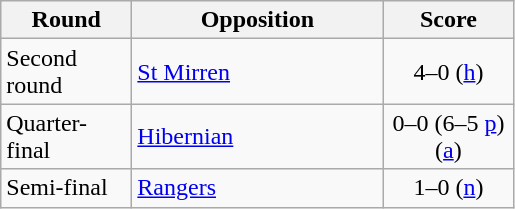<table class="wikitable" style="text-align:left">
<tr>
<th width=80>Round</th>
<th width=160>Opposition</th>
<th width=80>Score</th>
</tr>
<tr>
<td>Second round</td>
<td><a href='#'>St Mirren</a></td>
<td align=center>4–0 (<a href='#'>h</a>)</td>
</tr>
<tr>
<td>Quarter-final</td>
<td><a href='#'>Hibernian</a></td>
<td align=center>0–0  (6–5 <a href='#'>p</a>) (<a href='#'>a</a>)</td>
</tr>
<tr>
<td>Semi-final</td>
<td><a href='#'>Rangers</a></td>
<td align=center>1–0 (<a href='#'>n</a>)</td>
</tr>
</table>
